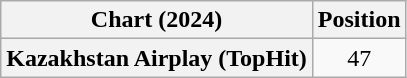<table class="wikitable plainrowheaders" style="text-align:center">
<tr>
<th scope="col">Chart (2024)</th>
<th scope="col">Position</th>
</tr>
<tr>
<th scope="row">Kazakhstan Airplay (TopHit)</th>
<td>47</td>
</tr>
</table>
